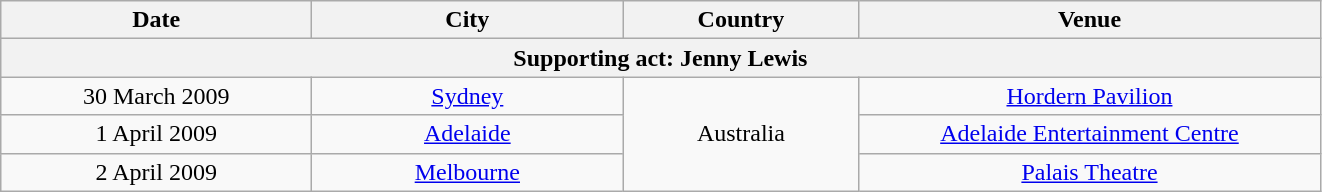<table class="wikitable" style="text-align:center;">
<tr>
<th style="width:200px;">Date</th>
<th style="width:200px;">City</th>
<th style="width:150px;">Country</th>
<th style="width:300px;">Venue</th>
</tr>
<tr>
<th colspan="4">Supporting act: Jenny Lewis</th>
</tr>
<tr>
<td>30 March 2009</td>
<td><a href='#'>Sydney</a></td>
<td rowspan="3">Australia</td>
<td><a href='#'>Hordern Pavilion</a></td>
</tr>
<tr>
<td>1 April 2009</td>
<td><a href='#'>Adelaide</a></td>
<td><a href='#'>Adelaide Entertainment Centre</a></td>
</tr>
<tr>
<td>2 April 2009</td>
<td><a href='#'>Melbourne</a></td>
<td><a href='#'>Palais Theatre</a></td>
</tr>
</table>
